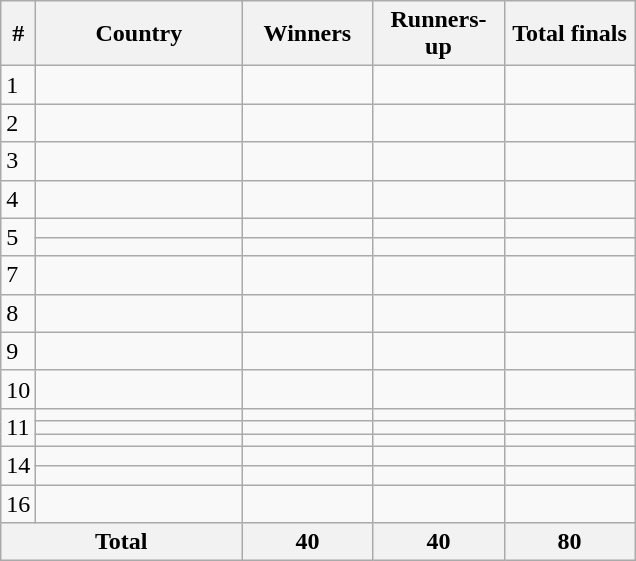<table class="wikitable">
<tr>
<th width=10>#</th>
<th width=130>Country</th>
<th width=80>Winners</th>
<th width=80>Runners-up</th>
<th width=80>Total finals</th>
</tr>
<tr>
<td>1</td>
<td><em></em></td>
<td></td>
<td></td>
<td></td>
</tr>
<tr>
<td>2</td>
<td></td>
<td></td>
<td></td>
<td></td>
</tr>
<tr>
<td>3</td>
<td></td>
<td></td>
<td></td>
<td></td>
</tr>
<tr>
<td>4</td>
<td></td>
<td></td>
<td></td>
<td></td>
</tr>
<tr>
<td rowspan=2>5</td>
<td></td>
<td></td>
<td></td>
<td></td>
</tr>
<tr>
<td><em></em></td>
<td></td>
<td></td>
<td></td>
</tr>
<tr>
<td>7</td>
<td></td>
<td></td>
<td></td>
<td></td>
</tr>
<tr>
<td>8</td>
<td><em></em></td>
<td></td>
<td></td>
<td></td>
</tr>
<tr>
<td>9</td>
<td></td>
<td></td>
<td></td>
<td></td>
</tr>
<tr>
<td>10</td>
<td></td>
<td></td>
<td></td>
<td></td>
</tr>
<tr>
<td rowspan=3>11</td>
<td></td>
<td></td>
<td></td>
<td></td>
</tr>
<tr>
<td></td>
<td></td>
<td></td>
<td></td>
</tr>
<tr>
<td></td>
<td></td>
<td></td>
<td></td>
</tr>
<tr>
<td rowspan=2>14</td>
<td></td>
<td></td>
<td></td>
<td></td>
</tr>
<tr>
<td></td>
<td></td>
<td></td>
<td></td>
</tr>
<tr>
<td>16</td>
<td></td>
<td></td>
<td></td>
<td></td>
</tr>
<tr>
<th colspan=2>Total</th>
<th>40</th>
<th>40</th>
<th>80</th>
</tr>
</table>
